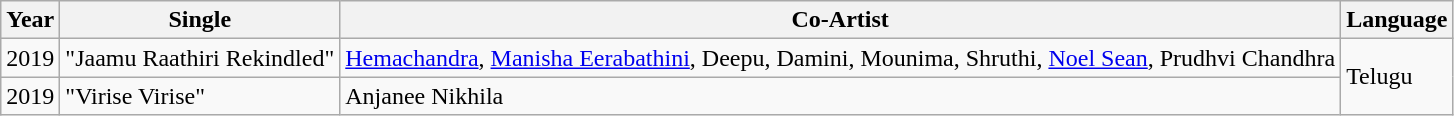<table class="wikitable">
<tr>
<th>Year</th>
<th>Single</th>
<th>Co-Artist</th>
<th>Language</th>
</tr>
<tr>
<td>2019</td>
<td>"Jaamu Raathiri Rekindled"</td>
<td><a href='#'>Hemachandra</a>, <a href='#'>Manisha Eerabathini</a>, Deepu, Damini, Mounima, Shruthi, <a href='#'>Noel Sean</a>, Prudhvi Chandhra</td>
<td rowspan="2">Telugu</td>
</tr>
<tr>
<td>2019</td>
<td>"Virise Virise"</td>
<td>Anjanee Nikhila</td>
</tr>
</table>
